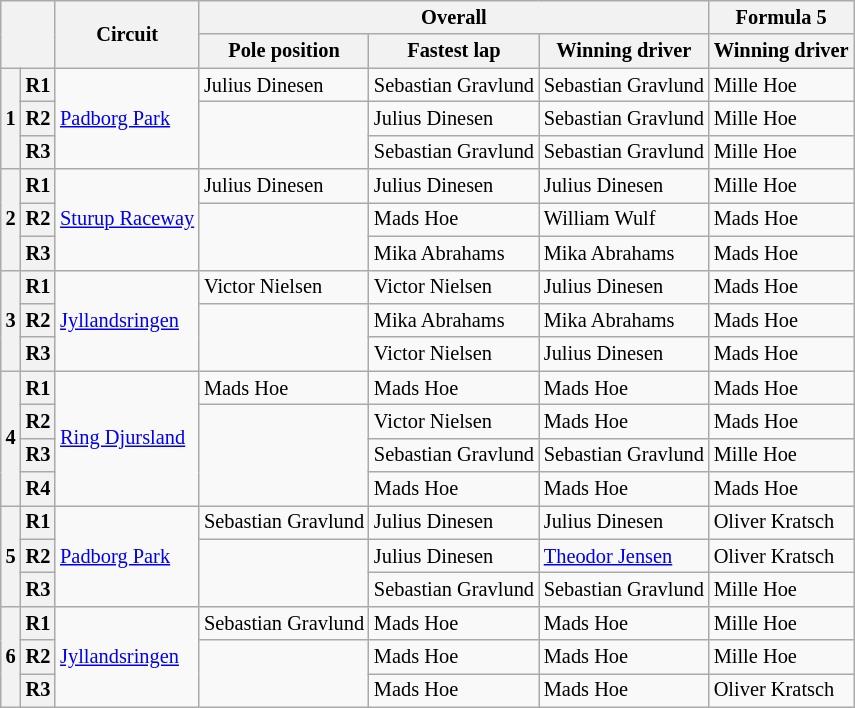<table class="wikitable" style="font-size: 85%;">
<tr>
<th colspan=2 rowspan=2></th>
<th rowspan=2>Circuit</th>
<th colspan=3>Overall</th>
<th>Formula 5</th>
</tr>
<tr>
<th>Pole position</th>
<th>Fastest lap</th>
<th>Winning driver</th>
<th>Winning driver</th>
</tr>
<tr>
<th rowspan=3>1</th>
<th>R1</th>
<td rowspan=3> <a href='#'>Padborg Park</a></td>
<td> Julius Dinesen</td>
<td> Sebastian Gravlund</td>
<td> Sebastian Gravlund</td>
<td> Mille Hoe</td>
</tr>
<tr>
<th>R2</th>
<td rowspan=2></td>
<td> Julius Dinesen</td>
<td> Sebastian Gravlund</td>
<td> Mille Hoe</td>
</tr>
<tr>
<th>R3</th>
<td> Sebastian Gravlund</td>
<td> Sebastian Gravlund</td>
<td> Mille Hoe</td>
</tr>
<tr>
<th rowspan=3>2</th>
<th>R1</th>
<td rowspan=3> <a href='#'>Sturup Raceway</a></td>
<td> Julius Dinesen</td>
<td> Julius Dinesen</td>
<td> Julius Dinesen</td>
<td> Mille Hoe</td>
</tr>
<tr>
<th>R2</th>
<td rowspan=2></td>
<td> Mads Hoe</td>
<td> William Wulf</td>
<td> Mads Hoe</td>
</tr>
<tr>
<th>R3</th>
<td> Mika Abrahams</td>
<td> Mika Abrahams</td>
<td> Mads Hoe</td>
</tr>
<tr>
<th rowspan=3>3</th>
<th>R1</th>
<td rowspan=3> <a href='#'>Jyllandsringen</a></td>
<td> Victor Nielsen</td>
<td> Victor Nielsen</td>
<td> Julius Dinesen</td>
<td> Mads Hoe</td>
</tr>
<tr>
<th>R2</th>
<td rowspan=2></td>
<td> Mika Abrahams</td>
<td> Mika Abrahams</td>
<td> Mads Hoe</td>
</tr>
<tr>
<th>R3</th>
<td> Victor Nielsen</td>
<td> Julius Dinesen</td>
<td> Mads Hoe</td>
</tr>
<tr>
<th rowspan=4>4</th>
<th>R1</th>
<td rowspan=4> <a href='#'>Ring Djursland</a></td>
<td> Mads Hoe</td>
<td> Mads Hoe</td>
<td> Mads Hoe</td>
<td> Mads Hoe</td>
</tr>
<tr>
<th>R2</th>
<td rowspan=3></td>
<td> Victor Nielsen</td>
<td> Mads Hoe</td>
<td> Mads Hoe</td>
</tr>
<tr>
<th>R3</th>
<td> Sebastian Gravlund</td>
<td> Sebastian Gravlund</td>
<td> Mille Hoe</td>
</tr>
<tr>
<th>R4</th>
<td> Mads Hoe</td>
<td> Mads Hoe</td>
<td> Mads Hoe</td>
</tr>
<tr>
<th rowspan=3>5</th>
<th>R1</th>
<td rowspan=3> <a href='#'>Padborg Park</a></td>
<td> Sebastian Gravlund</td>
<td> Julius Dinesen</td>
<td> Julius Dinesen</td>
<td> Oliver Kratsch</td>
</tr>
<tr>
<th>R2</th>
<td rowspan=2></td>
<td> Julius Dinesen</td>
<td> <a href='#'>Theodor Jensen</a></td>
<td> Oliver Kratsch</td>
</tr>
<tr>
<th>R3</th>
<td> Sebastian Gravlund</td>
<td> Sebastian Gravlund</td>
<td> Mille Hoe</td>
</tr>
<tr>
<th rowspan=3>6</th>
<th>R1</th>
<td rowspan=3> <a href='#'>Jyllandsringen</a></td>
<td> Sebastian Gravlund</td>
<td> Mads Hoe</td>
<td> Mads Hoe</td>
<td> Mille Hoe</td>
</tr>
<tr>
<th>R2</th>
<td rowspan=2></td>
<td> Mads Hoe</td>
<td> Mads Hoe</td>
<td> Mille Hoe</td>
</tr>
<tr>
<th>R3</th>
<td> Mads Hoe</td>
<td> Mads Hoe</td>
<td> Oliver Kratsch</td>
</tr>
</table>
